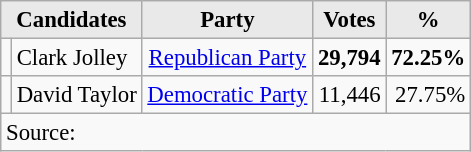<table class=wikitable style="font-size:95%; text-align:right;">
<tr>
<th style="background-color:#E9E9E9" align=center colspan=2>Candidates</th>
<th style="background-color:#E9E9E9" align=center>Party</th>
<th style="background-color:#E9E9E9" align=center>Votes</th>
<th style="background-color:#E9E9E9" align=center>%</th>
</tr>
<tr>
<td></td>
<td align=left>Clark Jolley</td>
<td align=center><a href='#'>Republican Party</a></td>
<td><strong>29,794</strong></td>
<td><strong>72.25%</strong></td>
</tr>
<tr>
<td></td>
<td align=left>David Taylor</td>
<td align=center><a href='#'>Democratic Party</a></td>
<td>11,446</td>
<td>27.75%</td>
</tr>
<tr>
<td align="left" colspan=6>Source:</td>
</tr>
</table>
